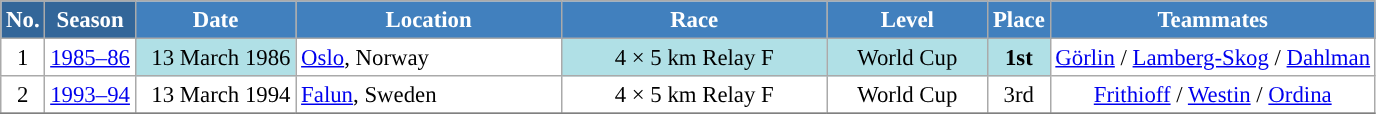<table class="wikitable sortable" style="font-size:95%; text-align:center; border:grey solid 1px; border-collapse:collapse; background:#ffffff;">
<tr style="background:#efefef;">
<th style="background-color:#369; color:white;">No.</th>
<th style="background-color:#369; color:white;">Season</th>
<th style="background-color:#4180be; color:white; width:100px;">Date</th>
<th style="background-color:#4180be; color:white; width:170px;">Location</th>
<th style="background-color:#4180be; color:white; width:170px;">Race</th>
<th style="background-color:#4180be; color:white; width:100px;">Level</th>
<th style="background-color:#4180be; color:white;">Place</th>
<th style="background-color:#4180be; color:white;">Teammates</th>
</tr>
<tr>
<td align=center>1</td>
<td rowspan=1 align=center><a href='#'>1985–86</a></td>
<td bgcolor="#BOEOE6" align=right>13 March 1986</td>
<td align=left> <a href='#'>Oslo</a>, Norway</td>
<td bgcolor="#BOEOE6">4 × 5 km Relay F</td>
<td bgcolor="#BOEOE6">World Cup</td>
<td bgcolor="#BOEOE6"><strong>1st</strong></td>
<td><a href='#'>Görlin</a> / <a href='#'>Lamberg-Skog</a> / <a href='#'>Dahlman</a></td>
</tr>
<tr>
<td align=center>2</td>
<td rowspan=1 align=center><a href='#'>1993–94</a></td>
<td align=right>13 March 1994</td>
<td align=left> <a href='#'>Falun</a>, Sweden</td>
<td>4 × 5 km Relay F</td>
<td>World Cup</td>
<td>3rd</td>
<td><a href='#'>Frithioff</a> / <a href='#'>Westin</a> / <a href='#'>Ordina</a></td>
</tr>
<tr>
</tr>
</table>
